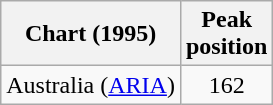<table class="wikitable">
<tr>
<th>Chart (1995)</th>
<th>Peak<br>position</th>
</tr>
<tr>
<td>Australia (<a href='#'>ARIA</a>)</td>
<td align="center">162</td>
</tr>
</table>
